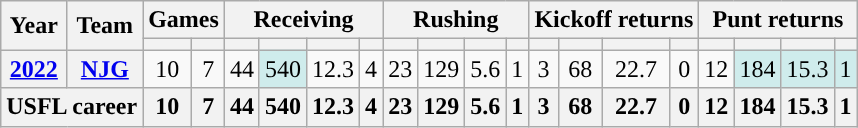<table class="wikitable" style="text-align: center;">
<tr>
<th rowspan="2">Year</th>
<th rowspan="2">Team</th>
<th colspan="2">Games</th>
<th colspan="4">Receiving</th>
<th colspan="4">Rushing</th>
<th colspan="4">Kickoff returns</th>
<th colspan="4">Punt returns</th>
</tr>
<tr>
<th></th>
<th></th>
<th></th>
<th></th>
<th></th>
<th></th>
<th></th>
<th></th>
<th></th>
<th></th>
<th></th>
<th></th>
<th></th>
<th></th>
<th></th>
<th></th>
<th></th>
<th></th>
</tr>
<tr>
<th><a href='#'>2022</a></th>
<th><a href='#'>NJG</a></th>
<td>10</td>
<td>7</td>
<td>44</td>
<td style="background:#cfecec;">540</td>
<td>12.3</td>
<td>4</td>
<td>23</td>
<td>129</td>
<td>5.6</td>
<td>1</td>
<td>3</td>
<td>68</td>
<td>22.7</td>
<td>0</td>
<td>12</td>
<td style="background:#cfecec;">184</td>
<td style="background:#cfecec;">15.3</td>
<td style="background:#cfecec;">1</td>
</tr>
<tr>
<th colspan="2">USFL career</th>
<th>10</th>
<th>7</th>
<th>44</th>
<th>540</th>
<th>12.3</th>
<th>4</th>
<th>23</th>
<th>129</th>
<th>5.6</th>
<th>1</th>
<th>3</th>
<th>68</th>
<th>22.7</th>
<th>0</th>
<th>12</th>
<th>184</th>
<th>15.3</th>
<th>1</th>
</tr>
</table>
